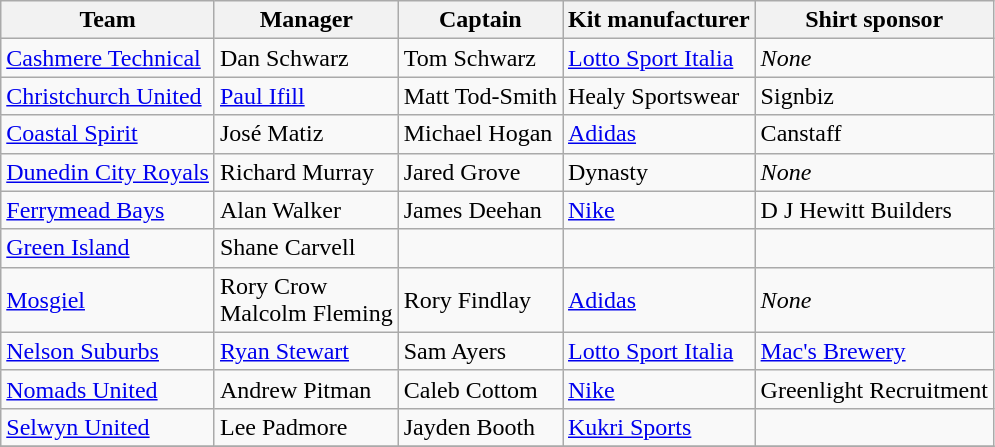<table class="wikitable sortable" style="text-align: left;">
<tr>
<th>Team</th>
<th>Manager</th>
<th>Captain</th>
<th>Kit manufacturer</th>
<th>Shirt sponsor</th>
</tr>
<tr>
<td><a href='#'>Cashmere Technical</a></td>
<td> Dan Schwarz</td>
<td> Tom Schwarz</td>
<td><a href='#'>Lotto Sport Italia</a></td>
<td><em>None</em></td>
</tr>
<tr>
<td><a href='#'>Christchurch United</a></td>
<td> <a href='#'>Paul Ifill</a></td>
<td> Matt Tod-Smith</td>
<td>Healy Sportswear</td>
<td>Signbiz</td>
</tr>
<tr>
<td><a href='#'>Coastal Spirit</a></td>
<td> José Matiz</td>
<td> Michael Hogan</td>
<td><a href='#'>Adidas</a></td>
<td>Canstaff</td>
</tr>
<tr>
<td><a href='#'>Dunedin City Royals</a></td>
<td> Richard Murray</td>
<td> Jared Grove</td>
<td>Dynasty</td>
<td><em>None</em></td>
</tr>
<tr>
<td><a href='#'>Ferrymead Bays</a></td>
<td> Alan Walker</td>
<td> James Deehan</td>
<td><a href='#'>Nike</a></td>
<td>D J Hewitt Builders</td>
</tr>
<tr>
<td><a href='#'>Green Island</a></td>
<td> Shane Carvell</td>
<td></td>
<td></td>
<td></td>
</tr>
<tr>
<td><a href='#'>Mosgiel</a></td>
<td>Rory Crow<br> Malcolm Fleming</td>
<td> Rory Findlay</td>
<td><a href='#'>Adidas</a></td>
<td><em>None</em></td>
</tr>
<tr>
<td><a href='#'>Nelson Suburbs</a></td>
<td> <a href='#'>Ryan Stewart</a></td>
<td> Sam Ayers</td>
<td><a href='#'>Lotto Sport Italia</a></td>
<td><a href='#'>Mac's Brewery</a></td>
</tr>
<tr>
<td><a href='#'>Nomads United</a></td>
<td> Andrew Pitman</td>
<td> Caleb Cottom</td>
<td><a href='#'>Nike</a></td>
<td>Greenlight Recruitment</td>
</tr>
<tr>
<td><a href='#'>Selwyn United</a></td>
<td> Lee Padmore</td>
<td> Jayden Booth</td>
<td><a href='#'>Kukri Sports</a></td>
<td></td>
</tr>
<tr>
</tr>
</table>
